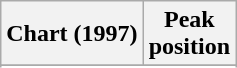<table class="wikitable sortable plainrowheaders" style="text-align:center">
<tr>
<th scope="col">Chart (1997)</th>
<th scope="col">Peak<br>position</th>
</tr>
<tr>
</tr>
<tr>
</tr>
</table>
